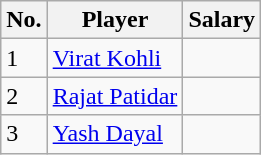<table class="wikitable">
<tr>
<th scope="col">No.</th>
<th scope="col">Player</th>
<th scope="col">Salary</th>
</tr>
<tr>
<td>1</td>
<td><a href='#'>Virat Kohli</a></td>
<td></td>
</tr>
<tr>
<td>2</td>
<td><a href='#'>Rajat Patidar</a></td>
<td></td>
</tr>
<tr>
<td>3</td>
<td><a href='#'>Yash Dayal</a></td>
<td></td>
</tr>
</table>
